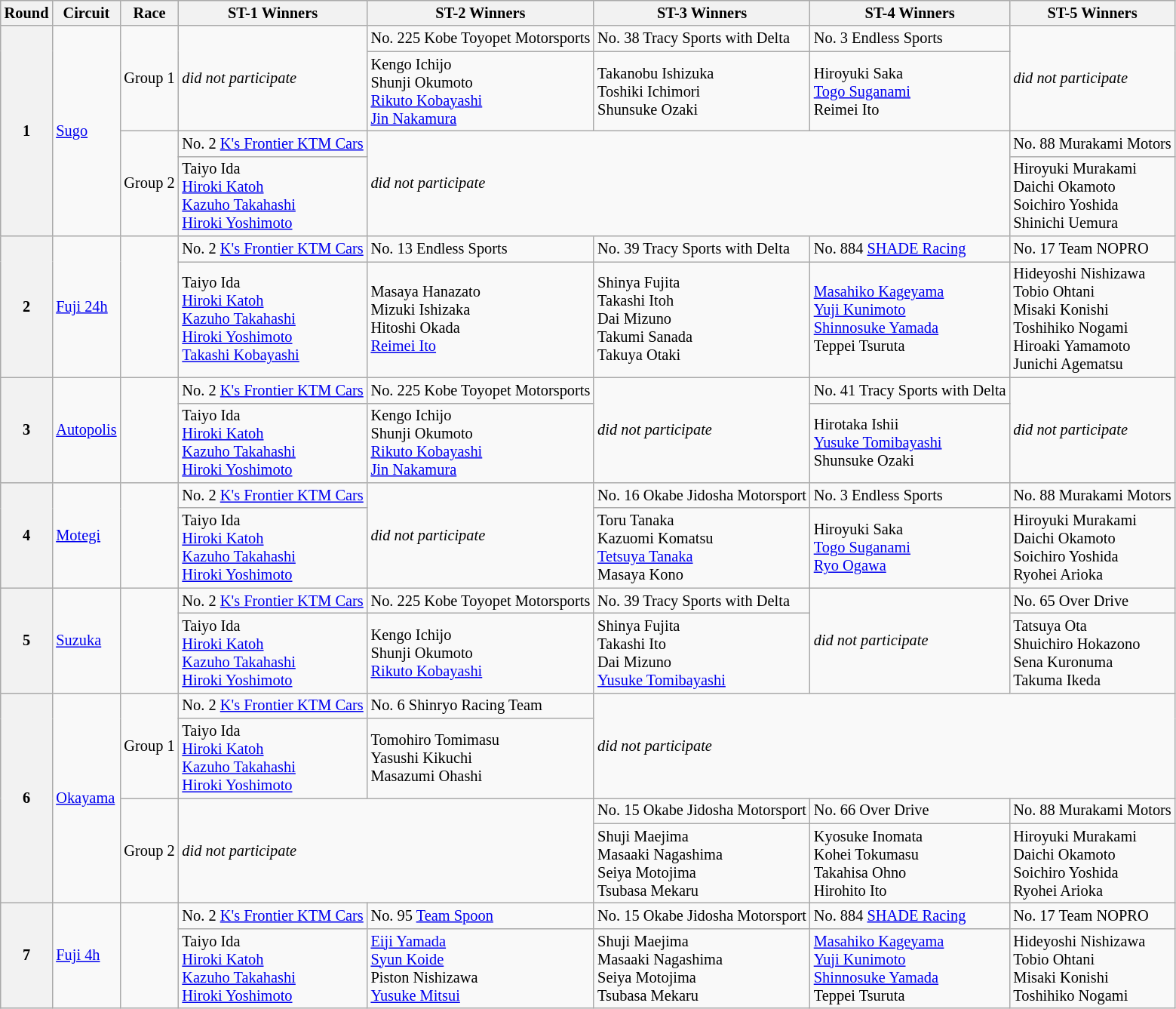<table class="wikitable" style="font-size: 85%">
<tr>
<th>Round</th>
<th>Circuit</th>
<th>Race</th>
<th>ST-1 Winners</th>
<th>ST-2 Winners</th>
<th>ST-3 Winners</th>
<th>ST-4 Winners</th>
<th>ST-5 Winners</th>
</tr>
<tr>
<th rowspan="4">1</th>
<td rowspan="4"><a href='#'>Sugo</a></td>
<td rowspan="2">Group 1</td>
<td rowspan="2"><em>did not participate</em></td>
<td> No. 225 Kobe Toyopet Motorsports</td>
<td nowrap> No. 38 Tracy Sports with Delta</td>
<td> No. 3 Endless Sports</td>
<td rowspan="2"><em>did not participate</em></td>
</tr>
<tr>
<td> Kengo Ichijo<br> Shunji Okumoto<br> <a href='#'>Rikuto Kobayashi</a><br> <a href='#'>Jin Nakamura</a></td>
<td> Takanobu Ishizuka<br> Toshiki Ichimori<br> Shunsuke Ozaki</td>
<td> Hiroyuki Saka<br> <a href='#'>Togo Suganami</a><br> Reimei Ito</td>
</tr>
<tr>
<td rowspan="2">Group 2</td>
<td nowrap> No. 2 <a href='#'> K's Frontier KTM Cars</a></td>
<td colspan="3" rowspan="2"><em>did not participate</em></td>
<td nowrap> No. 88 Murakami Motors</td>
</tr>
<tr>
<td> Taiyo Ida<br> <a href='#'>Hiroki Katoh</a><br> <a href='#'>Kazuho Takahashi</a><br> <a href='#'>Hiroki Yoshimoto</a></td>
<td> Hiroyuki Murakami<br> Daichi Okamoto<br> Soichiro Yoshida<br> Shinichi Uemura</td>
</tr>
<tr>
<th rowspan="2">2</th>
<td rowspan="2"><a href='#'>Fuji 24h</a></td>
<td rowspan="2"></td>
<td> No. 2 <a href='#'> K's Frontier KTM Cars</a></td>
<td> No. 13 Endless Sports</td>
<td> No. 39 Tracy Sports with Delta</td>
<td> No. 884 <a href='#'>SHADE Racing</a></td>
<td> No. 17 Team NOPRO</td>
</tr>
<tr>
<td> Taiyo Ida<br> <a href='#'>Hiroki Katoh</a><br> <a href='#'>Kazuho Takahashi</a><br> <a href='#'>Hiroki Yoshimoto</a><br> <a href='#'>Takashi Kobayashi</a></td>
<td> Masaya Hanazato<br> Mizuki Ishizaka<br> Hitoshi Okada<br> <a href='#'>Reimei Ito</a></td>
<td> Shinya Fujita<br> Takashi Itoh<br> Dai Mizuno<br> Takumi Sanada<br> Takuya Otaki</td>
<td> <a href='#'>Masahiko Kageyama</a><br> <a href='#'>Yuji Kunimoto</a><br> <a href='#'>Shinnosuke Yamada</a><br> Teppei Tsuruta</td>
<td> Hideyoshi Nishizawa<br> Tobio Ohtani<br> Misaki Konishi<br> Toshihiko Nogami<br> Hiroaki Yamamoto<br> Junichi Agematsu</td>
</tr>
<tr>
<th rowspan="2">3</th>
<td rowspan="2"><a href='#'>Autopolis</a></td>
<td rowspan="2"></td>
<td> No. 2 <a href='#'> K's Frontier KTM Cars</a></td>
<td> No. 225 Kobe Toyopet Motorsports</td>
<td rowspan="2"><em>did not participate</em></td>
<td nowrap> No. 41 Tracy Sports with Delta</td>
<td rowspan="2"><em>did not participate</em></td>
</tr>
<tr>
<td> Taiyo Ida<br> <a href='#'>Hiroki Katoh</a><br> <a href='#'>Kazuho Takahashi</a><br> <a href='#'>Hiroki Yoshimoto</a></td>
<td> Kengo Ichijo<br> Shunji Okumoto<br> <a href='#'>Rikuto Kobayashi</a><br> <a href='#'>Jin Nakamura</a></td>
<td> Hirotaka Ishii<br> <a href='#'>Yusuke Tomibayashi</a><br> Shunsuke Ozaki</td>
</tr>
<tr>
<th rowspan="2">4</th>
<td rowspan="2"><a href='#'>Motegi</a></td>
<td rowspan="2"></td>
<td> No. 2 <a href='#'> K's Frontier KTM Cars</a></td>
<td rowspan="2"><em>did not participate</em></td>
<td> No. 16 Okabe Jidosha Motorsport</td>
<td> No. 3 Endless Sports</td>
<td> No. 88 Murakami Motors</td>
</tr>
<tr>
<td> Taiyo Ida<br> <a href='#'>Hiroki Katoh</a><br> <a href='#'>Kazuho Takahashi</a><br> <a href='#'>Hiroki Yoshimoto</a></td>
<td> Toru Tanaka<br> Kazuomi Komatsu<br> <a href='#'>Tetsuya Tanaka</a><br> Masaya Kono</td>
<td> Hiroyuki Saka<br> <a href='#'>Togo Suganami</a><br> <a href='#'>Ryo Ogawa</a></td>
<td> Hiroyuki Murakami<br> Daichi Okamoto<br> Soichiro Yoshida<br> Ryohei Arioka</td>
</tr>
<tr>
<th rowspan="2">5</th>
<td rowspan="2"><a href='#'>Suzuka</a></td>
<td rowspan="2"></td>
<td> No. 2 <a href='#'> K's Frontier KTM Cars</a></td>
<td> No. 225 Kobe Toyopet Motorsports</td>
<td> No. 39 Tracy Sports with Delta</td>
<td rowspan="2"><em>did not participate</em></td>
<td> No. 65 Over Drive</td>
</tr>
<tr>
<td> Taiyo Ida<br> <a href='#'>Hiroki Katoh</a><br> <a href='#'>Kazuho Takahashi</a><br> <a href='#'>Hiroki Yoshimoto</a></td>
<td> Kengo Ichijo<br> Shunji Okumoto<br> <a href='#'>Rikuto Kobayashi</a></td>
<td> Shinya Fujita<br> Takashi Ito<br> Dai Mizuno<br> <a href='#'>Yusuke Tomibayashi</a></td>
<td> Tatsuya Ota<br> Shuichiro Hokazono<br> Sena Kuronuma<br> Takuma Ikeda</td>
</tr>
<tr>
<th rowspan="4">6</th>
<td rowspan="4"><a href='#'>Okayama</a></td>
<td rowspan="2">Group 1</td>
<td> No. 2 <a href='#'> K's Frontier KTM Cars</a></td>
<td> No. 6 Shinryo Racing Team</td>
<td rowspan="2"  colspan="3"><em>did not participate</em></td>
</tr>
<tr>
<td> Taiyo Ida<br> <a href='#'>Hiroki Katoh</a><br> <a href='#'>Kazuho Takahashi</a><br> <a href='#'>Hiroki Yoshimoto</a></td>
<td> Tomohiro Tomimasu<br> Yasushi Kikuchi<br> Masazumi Ohashi</td>
</tr>
<tr>
<td rowspan="2">Group 2</td>
<td rowspan="2" colspan="2"><em>did not participate</em></td>
<td> No. 15 Okabe Jidosha Motorsport</td>
<td> No. 66 Over Drive</td>
<td> No. 88 Murakami Motors</td>
</tr>
<tr>
<td> Shuji Maejima<br> Masaaki Nagashima<br> Seiya Motojima<br> Tsubasa Mekaru</td>
<td> Kyosuke Inomata<br> Kohei Tokumasu<br> Takahisa Ohno<br> Hirohito Ito</td>
<td> Hiroyuki Murakami<br> Daichi Okamoto<br> Soichiro Yoshida<br> Ryohei Arioka</td>
</tr>
<tr>
<th rowspan="2">7</th>
<td rowspan="2"><a href='#'>Fuji 4h</a></td>
<td rowspan="2"></td>
<td> No. 2 <a href='#'> K's Frontier KTM Cars</a></td>
<td> No. 95 <a href='#'>Team Spoon</a></td>
<td> No. 15 Okabe Jidosha Motorsport</td>
<td> No. 884 <a href='#'>SHADE Racing</a></td>
<td> No. 17 Team NOPRO</td>
</tr>
<tr>
<td> Taiyo Ida<br> <a href='#'>Hiroki Katoh</a><br> <a href='#'>Kazuho Takahashi</a><br> <a href='#'>Hiroki Yoshimoto</a></td>
<td> <a href='#'>Eiji Yamada</a><br> <a href='#'>Syun Koide</a><br> Piston Nishizawa<br> <a href='#'>Yusuke Mitsui</a></td>
<td> Shuji Maejima<br> Masaaki Nagashima<br> Seiya Motojima<br> Tsubasa Mekaru</td>
<td> <a href='#'>Masahiko Kageyama</a><br> <a href='#'>Yuji Kunimoto</a><br> <a href='#'>Shinnosuke Yamada</a><br> Teppei Tsuruta</td>
<td> Hideyoshi Nishizawa<br> Tobio Ohtani<br> Misaki Konishi<br> Toshihiko Nogami</td>
</tr>
</table>
